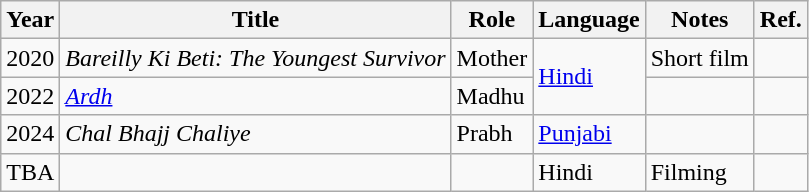<table class="wikitable sortable">
<tr>
<th>Year</th>
<th>Title</th>
<th>Role</th>
<th>Language</th>
<th class="unsortable">Notes</th>
<th class="unsortable">Ref.</th>
</tr>
<tr>
<td>2020</td>
<td><em>Bareilly Ki Beti: The Youngest Survivor</em></td>
<td>Mother</td>
<td rowspan="2"><a href='#'>Hindi</a></td>
<td>Short film</td>
<td></td>
</tr>
<tr>
<td>2022</td>
<td><em><a href='#'>Ardh</a></em></td>
<td>Madhu</td>
<td></td>
<td></td>
</tr>
<tr>
<td>2024</td>
<td><em>Chal Bhajj Chaliye</em></td>
<td>Prabh</td>
<td><a href='#'>Punjabi</a></td>
<td></td>
<td></td>
</tr>
<tr>
<td>TBA</td>
<td></td>
<td></td>
<td>Hindi</td>
<td>Filming</td>
<td></td>
</tr>
</table>
